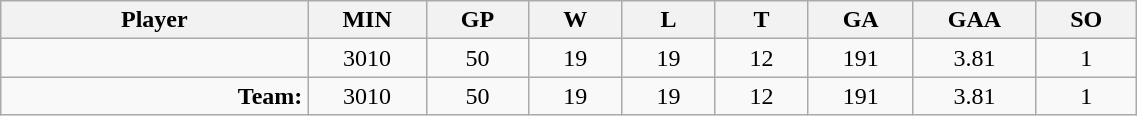<table class="wikitable sortable" width="60%">
<tr>
<th bgcolor="#DDDDFF" width="10%">Player</th>
<th width="3%" bgcolor="#DDDDFF" title="Minutes played">MIN</th>
<th width="3%" bgcolor="#DDDDFF" title="Games played in">GP</th>
<th width="3%" bgcolor="#DDDDFF" title="Games played in">W</th>
<th width="3%" bgcolor="#DDDDFF"title="Games played in">L</th>
<th width="3%" bgcolor="#DDDDFF" title="Ties">T</th>
<th width="3%" bgcolor="#DDDDFF" title="Goals against">GA</th>
<th width="3%" bgcolor="#DDDDFF" title="Goals against average">GAA</th>
<th width="3%" bgcolor="#DDDDFF"title="Shut-outs">SO</th>
</tr>
<tr align="center">
<td align="right"></td>
<td>3010</td>
<td>50</td>
<td>19</td>
<td>19</td>
<td>12</td>
<td>191</td>
<td>3.81</td>
<td>1</td>
</tr>
<tr align="center">
<td align="right"><strong>Team:</strong></td>
<td>3010</td>
<td>50</td>
<td>19</td>
<td>19</td>
<td>12</td>
<td>191</td>
<td>3.81</td>
<td>1</td>
</tr>
</table>
